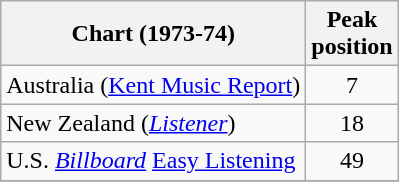<table class="wikitable">
<tr>
<th>Chart (1973-74)</th>
<th>Peak<br>position</th>
</tr>
<tr>
<td>Australia (<a href='#'>Kent Music Report</a>)</td>
<td style="text-align:center;">7</td>
</tr>
<tr>
<td>New Zealand (<em><a href='#'>Listener</a></em>)</td>
<td style="text-align:center;">18</td>
</tr>
<tr>
<td>U.S. <em><a href='#'>Billboard</a></em> <a href='#'>Easy Listening</a></td>
<td style="text-align:center;">49</td>
</tr>
<tr>
</tr>
</table>
